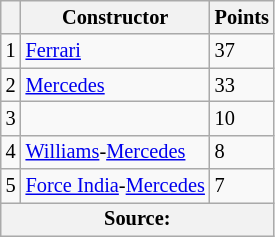<table class="wikitable" style="font-size: 85%;">
<tr>
<th></th>
<th>Constructor</th>
<th>Points</th>
</tr>
<tr>
<td align="center">1</td>
<td> <a href='#'>Ferrari</a></td>
<td align="left">37</td>
</tr>
<tr>
<td align="center">2</td>
<td> <a href='#'>Mercedes</a></td>
<td align="left">33</td>
</tr>
<tr>
<td align="center">3</td>
<td></td>
<td align="left">10</td>
</tr>
<tr>
<td align="center">4</td>
<td> <a href='#'>Williams</a>-<a href='#'>Mercedes</a></td>
<td align="left">8</td>
</tr>
<tr>
<td align="center">5</td>
<td> <a href='#'>Force India</a>-<a href='#'>Mercedes</a></td>
<td align="left">7</td>
</tr>
<tr>
<th colspan=3>Source:</th>
</tr>
</table>
